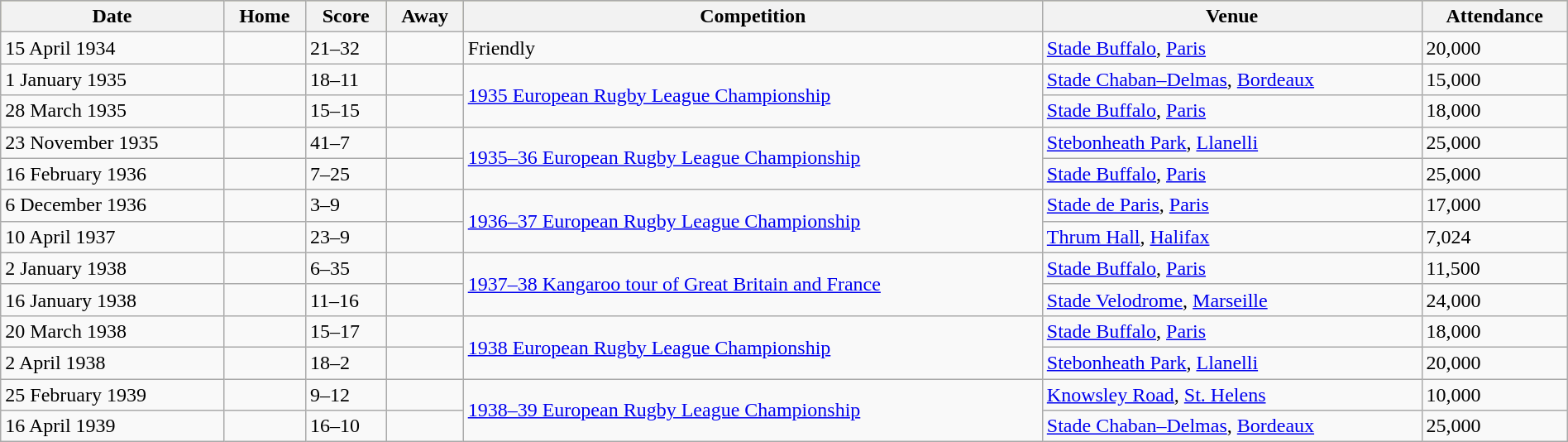<table class="wikitable" width=100%>
<tr bgcolor=#bdb76b>
<th>Date</th>
<th>Home</th>
<th>Score</th>
<th>Away</th>
<th>Competition</th>
<th>Venue</th>
<th>Attendance</th>
</tr>
<tr>
<td>15 April 1934</td>
<td></td>
<td>21–32</td>
<td></td>
<td>Friendly</td>
<td> <a href='#'>Stade Buffalo</a>, <a href='#'>Paris</a></td>
<td>20,000</td>
</tr>
<tr>
<td>1 January 1935</td>
<td></td>
<td>18–11</td>
<td></td>
<td rowspan=2><a href='#'>1935 European Rugby League Championship</a></td>
<td> <a href='#'>Stade Chaban–Delmas</a>, <a href='#'>Bordeaux</a></td>
<td>15,000</td>
</tr>
<tr>
<td>28 March 1935</td>
<td></td>
<td>15–15</td>
<td></td>
<td> <a href='#'>Stade Buffalo</a>, <a href='#'>Paris</a></td>
<td>18,000</td>
</tr>
<tr>
<td>23 November 1935</td>
<td></td>
<td>41–7</td>
<td></td>
<td rowspan=2><a href='#'>1935–36 European Rugby League Championship</a></td>
<td> <a href='#'>Stebonheath Park</a>, <a href='#'>Llanelli</a></td>
<td>25,000</td>
</tr>
<tr>
<td>16 February 1936</td>
<td></td>
<td>7–25</td>
<td></td>
<td> <a href='#'>Stade Buffalo</a>, <a href='#'>Paris</a></td>
<td>25,000</td>
</tr>
<tr>
<td>6 December 1936</td>
<td></td>
<td>3–9</td>
<td></td>
<td rowspan=2><a href='#'>1936–37 European Rugby League Championship</a></td>
<td> <a href='#'>Stade de Paris</a>, <a href='#'>Paris</a></td>
<td>17,000</td>
</tr>
<tr>
<td>10 April 1937</td>
<td></td>
<td>23–9</td>
<td></td>
<td> <a href='#'>Thrum Hall</a>, <a href='#'>Halifax</a></td>
<td>7,024</td>
</tr>
<tr>
<td>2 January 1938</td>
<td></td>
<td>6–35</td>
<td></td>
<td rowspan=2><a href='#'>1937–38 Kangaroo tour of Great Britain and France</a></td>
<td> <a href='#'>Stade Buffalo</a>, <a href='#'>Paris</a></td>
<td>11,500</td>
</tr>
<tr>
<td>16 January 1938</td>
<td></td>
<td>11–16</td>
<td></td>
<td> <a href='#'>Stade Velodrome</a>, <a href='#'>Marseille</a></td>
<td>24,000</td>
</tr>
<tr>
<td>20 March 1938</td>
<td></td>
<td>15–17</td>
<td></td>
<td rowspan=2><a href='#'>1938 European Rugby League Championship</a></td>
<td> <a href='#'>Stade Buffalo</a>, <a href='#'>Paris</a></td>
<td>18,000</td>
</tr>
<tr>
<td>2 April 1938</td>
<td></td>
<td>18–2</td>
<td></td>
<td> <a href='#'>Stebonheath Park</a>, <a href='#'>Llanelli</a></td>
<td>20,000</td>
</tr>
<tr>
<td>25 February 1939</td>
<td></td>
<td>9–12</td>
<td></td>
<td rowspan=2><a href='#'>1938–39 European Rugby League Championship</a></td>
<td> <a href='#'>Knowsley Road</a>, <a href='#'>St. Helens</a></td>
<td>10,000</td>
</tr>
<tr>
<td>16 April 1939</td>
<td></td>
<td>16–10</td>
<td></td>
<td> <a href='#'>Stade Chaban–Delmas</a>, <a href='#'>Bordeaux</a></td>
<td>25,000</td>
</tr>
</table>
